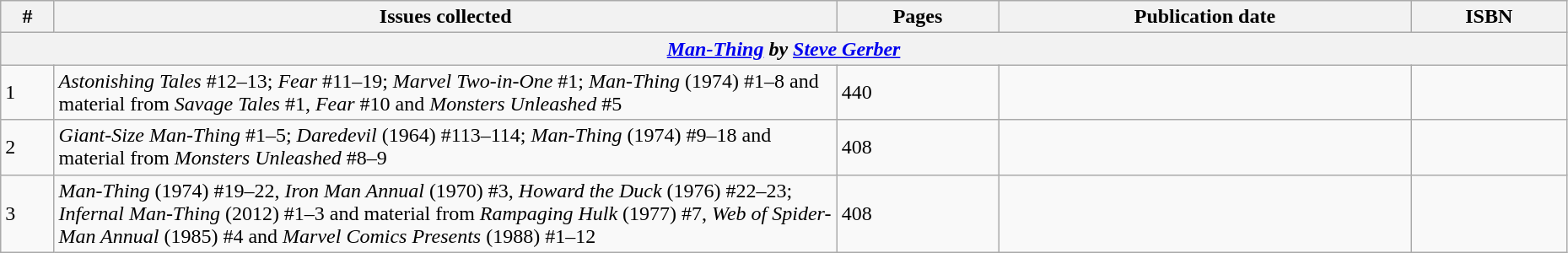<table class="wikitable sortable" width=98%>
<tr>
<th class="unsortable">#</th>
<th class="unsortable" width="50%">Issues collected</th>
<th>Pages</th>
<th>Publication date</th>
<th class="unsortable">ISBN</th>
</tr>
<tr>
<th colspan="5"><strong><em><a href='#'>Man-Thing</a> by <a href='#'>Steve Gerber</a></em></strong></th>
</tr>
<tr>
<td>1</td>
<td><em>Astonishing Tales</em> #12–13; <em>Fear</em> #11–19; <em>Marvel Two-in-One</em> #1; <em>Man-Thing</em> (1974) #1–8 and material from <em>Savage Tales</em> #1, <em>Fear</em> #10 and <em>Monsters Unleashed</em> #5</td>
<td>440</td>
<td></td>
<td></td>
</tr>
<tr>
<td>2</td>
<td><em>Giant-Size Man-Thing</em> #1–5; <em>Daredevil</em> (1964) #113–114; <em>Man-Thing</em> (1974) #9–18 and material from <em>Monsters Unleashed</em> #8–9</td>
<td>408</td>
<td></td>
<td></td>
</tr>
<tr>
<td>3</td>
<td><em>Man-Thing</em> (1974) #19–22, <em>Iron Man Annual</em> (1970) #3, <em>Howard the Duck</em> (1976) #22–23; <em>Infernal Man-Thing</em> (2012) #1–3 and material from <em>Rampaging Hulk</em> (1977) #7, <em>Web of Spider-Man Annual</em> (1985) #4 and <em>Marvel Comics Presents</em> (1988) #1–12</td>
<td>408</td>
<td></td>
<td></td>
</tr>
</table>
